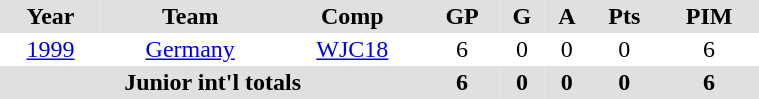<table BORDER="0" CELLPADDING="2" CELLSPACING="0" width=40%>
<tr ALIGN="center" bgcolor="#e0e0e0">
<th>Year</th>
<th>Team</th>
<th>Comp</th>
<th>GP</th>
<th>G</th>
<th>A</th>
<th>Pts</th>
<th>PIM</th>
</tr>
<tr ALIGN="center">
<td><a href='#'>1999</a></td>
<td><a href='#'>Germany</a></td>
<td><a href='#'>WJC18</a></td>
<td>6</td>
<td>0</td>
<td>0</td>
<td>0</td>
<td>6</td>
</tr>
<tr bgcolor="#e0e0e0">
<th colspan="3">Junior int'l totals</th>
<th>6</th>
<th>0</th>
<th>0</th>
<th>0</th>
<th>6</th>
</tr>
</table>
